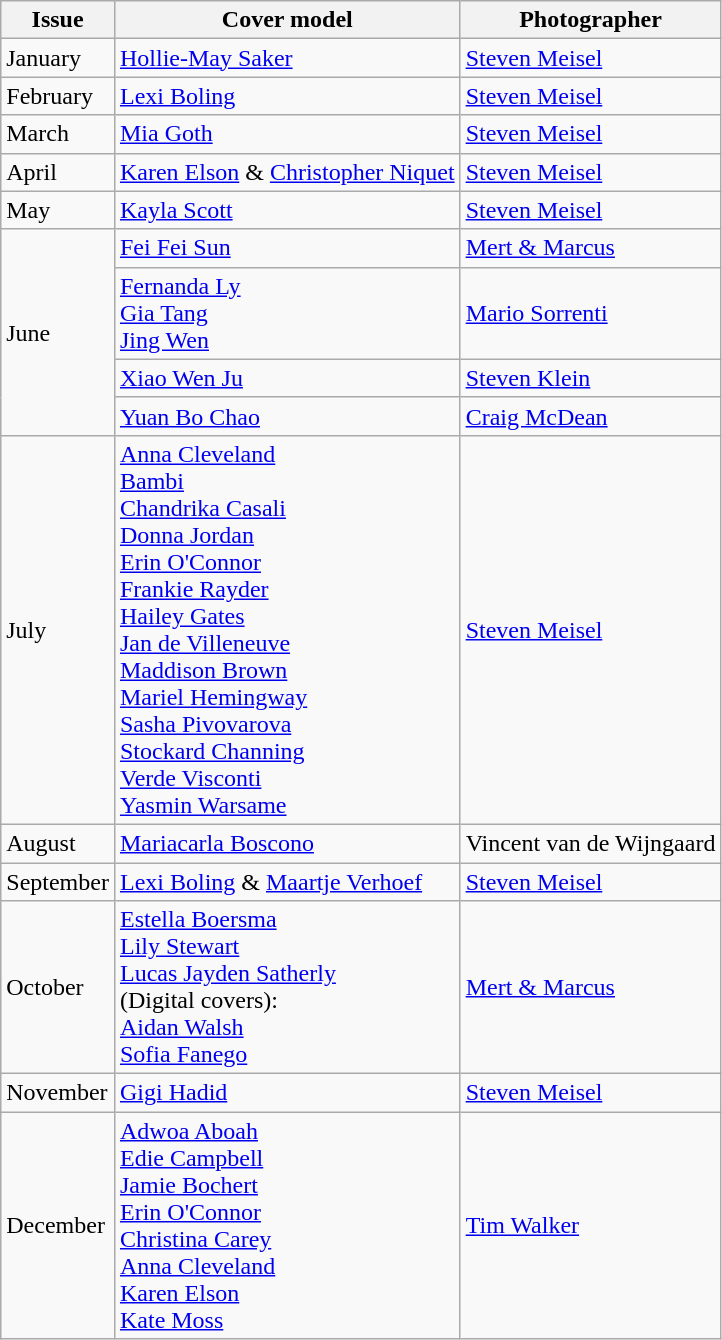<table class="sortable wikitable">
<tr>
<th>Issue</th>
<th>Cover model</th>
<th>Photographer</th>
</tr>
<tr>
<td>January</td>
<td><a href='#'>Hollie-May Saker</a></td>
<td><a href='#'>Steven Meisel</a></td>
</tr>
<tr>
<td>February</td>
<td><a href='#'>Lexi Boling</a></td>
<td><a href='#'>Steven Meisel</a></td>
</tr>
<tr>
<td>March</td>
<td><a href='#'>Mia Goth</a></td>
<td><a href='#'>Steven Meisel</a></td>
</tr>
<tr>
<td>April</td>
<td><a href='#'>Karen Elson</a> & <a href='#'>Christopher Niquet</a></td>
<td><a href='#'>Steven Meisel</a></td>
</tr>
<tr>
<td>May</td>
<td><a href='#'>Kayla Scott</a></td>
<td><a href='#'>Steven Meisel</a></td>
</tr>
<tr>
<td rowspan=4>June</td>
<td><a href='#'>Fei Fei Sun</a></td>
<td><a href='#'>Mert & Marcus</a></td>
</tr>
<tr>
<td><a href='#'>Fernanda Ly</a><br><a href='#'>Gia Tang</a><br><a href='#'>Jing Wen</a></td>
<td><a href='#'>Mario Sorrenti</a></td>
</tr>
<tr>
<td><a href='#'>Xiao Wen Ju</a></td>
<td><a href='#'>Steven Klein</a></td>
</tr>
<tr>
<td><a href='#'>Yuan Bo Chao</a></td>
<td><a href='#'>Craig McDean</a></td>
</tr>
<tr>
<td>July</td>
<td><a href='#'>Anna Cleveland</a><br><a href='#'>Bambi</a><br><a href='#'>Chandrika Casali</a><br><a href='#'>Donna Jordan</a><br><a href='#'>Erin O'Connor</a><br><a href='#'>Frankie Rayder</a><br><a href='#'>Hailey Gates</a><br><a href='#'>Jan de Villeneuve</a><br><a href='#'>Maddison Brown</a><br><a href='#'>Mariel Hemingway</a><br><a href='#'>Sasha Pivovarova</a><br><a href='#'>Stockard Channing</a><br><a href='#'>Verde Visconti</a><br><a href='#'>Yasmin Warsame</a></td>
<td><a href='#'>Steven Meisel</a></td>
</tr>
<tr>
<td>August</td>
<td><a href='#'>Mariacarla Boscono</a></td>
<td>Vincent van de Wijngaard</td>
</tr>
<tr>
<td>September</td>
<td><a href='#'>Lexi Boling</a> & <a href='#'>Maartje Verhoef</a></td>
<td><a href='#'>Steven Meisel</a></td>
</tr>
<tr>
<td>October</td>
<td><a href='#'>Estella Boersma</a><br><a href='#'>Lily Stewart</a><br><a href='#'>Lucas Jayden Satherly</a><br>(Digital covers): <br> <a href='#'>Aidan Walsh</a><br><a href='#'>Sofia Fanego</a></td>
<td><a href='#'>Mert & Marcus</a></td>
</tr>
<tr>
<td>November</td>
<td><a href='#'>Gigi Hadid</a></td>
<td><a href='#'>Steven Meisel</a></td>
</tr>
<tr>
<td>December</td>
<td><a href='#'>Adwoa Aboah</a><br><a href='#'>Edie Campbell</a><br><a href='#'>Jamie Bochert</a><br><a href='#'>Erin O'Connor</a><br><a href='#'>Christina Carey</a><br><a href='#'>Anna Cleveland</a><br><a href='#'>Karen Elson</a><br><a href='#'>Kate Moss</a></td>
<td><a href='#'>Tim Walker</a></td>
</tr>
</table>
